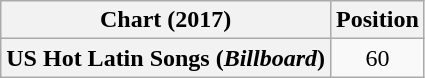<table class="wikitable plainrowheaders" style="text-align:center">
<tr>
<th scope="col">Chart (2017)</th>
<th scope="col">Position</th>
</tr>
<tr>
<th scope="row">US Hot Latin Songs (<em>Billboard</em>)</th>
<td>60</td>
</tr>
</table>
